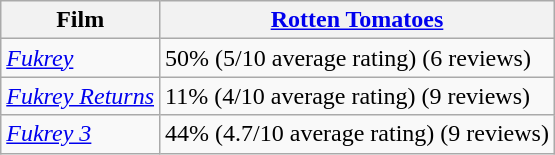<table class="wikitable sortable">
<tr>
<th>Film</th>
<th><a href='#'>Rotten Tomatoes</a></th>
</tr>
<tr>
<td><em><a href='#'>Fukrey</a></em></td>
<td>50% (5/10 average rating) (6 reviews)</td>
</tr>
<tr>
<td><a href='#'><em>Fukrey Returns</em></a></td>
<td>11% (4/10 average rating) (9 reviews)</td>
</tr>
<tr>
<td><em><a href='#'>Fukrey 3</a></em></td>
<td>44% (4.7/10 average rating) (9 reviews)</td>
</tr>
</table>
